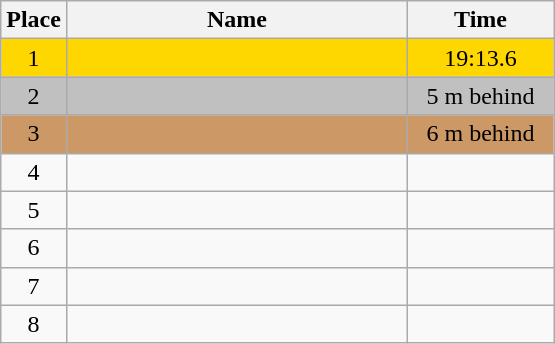<table class=wikitable style="text-align:center">
<tr>
<th width=20>Place</th>
<th width=220>Name</th>
<th width=90>Time</th>
</tr>
<tr bgcolor=gold>
<td>1</td>
<td align=left></td>
<td>19:13.6</td>
</tr>
<tr bgcolor=silver>
<td>2</td>
<td align=left></td>
<td>5 m behind</td>
</tr>
<tr bgcolor=cc9966>
<td>3</td>
<td align=left></td>
<td>6 m behind</td>
</tr>
<tr>
<td>4</td>
<td align=left></td>
<td></td>
</tr>
<tr>
<td>5</td>
<td align=left></td>
<td></td>
</tr>
<tr>
<td>6</td>
<td align=left></td>
<td></td>
</tr>
<tr>
<td>7</td>
<td align=left></td>
<td></td>
</tr>
<tr>
<td>8</td>
<td align=left></td>
<td></td>
</tr>
</table>
